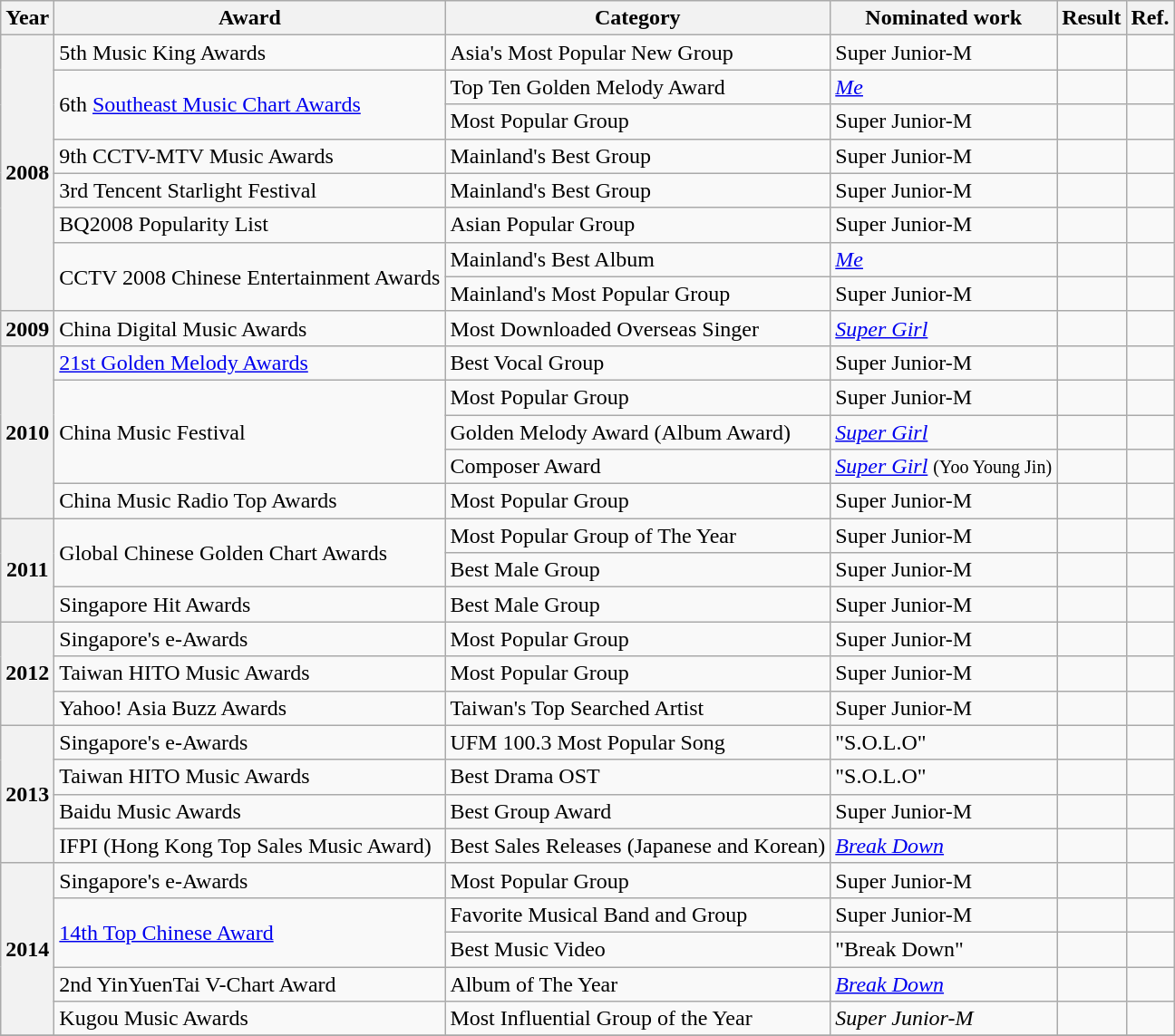<table class="wikitable">
<tr>
<th>Year</th>
<th>Award</th>
<th>Category</th>
<th>Nominated work</th>
<th>Result</th>
<th>Ref.</th>
</tr>
<tr>
<th scope="row" rowspan="8">2008</th>
<td>5th Music King Awards</td>
<td>Asia's Most Popular New Group</td>
<td>Super Junior-M</td>
<td></td>
<td style="text-align:center;"></td>
</tr>
<tr>
<td rowspan="2">6th <a href='#'>Southeast Music Chart Awards</a></td>
<td>Top Ten Golden Melody Award</td>
<td><em><a href='#'>Me</a></em></td>
<td></td>
<td></td>
</tr>
<tr>
<td>Most Popular Group</td>
<td>Super Junior-M</td>
<td></td>
<td></td>
</tr>
<tr>
<td>9th CCTV-MTV Music Awards</td>
<td>Mainland's Best Group</td>
<td>Super Junior-M</td>
<td></td>
<td></td>
</tr>
<tr>
<td>3rd Tencent Starlight Festival</td>
<td>Mainland's Best Group</td>
<td>Super Junior-M</td>
<td></td>
<td></td>
</tr>
<tr>
<td>BQ2008 Popularity List</td>
<td>Asian Popular Group</td>
<td>Super Junior-M</td>
<td></td>
<td></td>
</tr>
<tr>
<td rowspan="2">CCTV 2008 Chinese Entertainment Awards</td>
<td>Mainland's Best Album</td>
<td><em><a href='#'>Me</a></em></td>
<td></td>
<td></td>
</tr>
<tr>
<td>Mainland's Most Popular Group</td>
<td>Super Junior-M</td>
<td></td>
<td></td>
</tr>
<tr>
<th scope="row">2009</th>
<td>China Digital Music Awards</td>
<td>Most Downloaded Overseas Singer</td>
<td><em><a href='#'>Super Girl</a></em></td>
<td></td>
<td></td>
</tr>
<tr>
<th scope="row" rowspan="5">2010</th>
<td><a href='#'>21st Golden Melody Awards</a></td>
<td>Best Vocal Group</td>
<td>Super Junior-M</td>
<td></td>
<td style="text-align:center;"></td>
</tr>
<tr>
<td rowspan="3">China Music Festival</td>
<td>Most Popular Group</td>
<td>Super Junior-M</td>
<td></td>
<td></td>
</tr>
<tr>
<td>Golden Melody Award (Album Award)</td>
<td><em><a href='#'>Super Girl</a></em></td>
<td></td>
<td></td>
</tr>
<tr>
<td>Composer Award</td>
<td><em><a href='#'>Super Girl</a></em> <small>(Yoo Young Jin)</small></td>
<td></td>
<td></td>
</tr>
<tr>
<td>China Music Radio Top Awards</td>
<td>Most Popular Group</td>
<td>Super Junior-M</td>
<td></td>
<td></td>
</tr>
<tr>
<th scope="row" rowspan="3">2011</th>
<td rowspan="2">Global Chinese Golden Chart Awards</td>
<td>Most Popular Group of The Year</td>
<td>Super Junior-M</td>
<td></td>
<td></td>
</tr>
<tr>
<td>Best Male Group</td>
<td>Super Junior-M</td>
<td></td>
<td></td>
</tr>
<tr>
<td>Singapore Hit Awards</td>
<td>Best Male Group</td>
<td>Super Junior-M</td>
<td></td>
<td></td>
</tr>
<tr>
<th scope="row" rowspan="3">2012</th>
<td>Singapore's e-Awards</td>
<td>Most Popular Group</td>
<td>Super Junior-M</td>
<td></td>
<td></td>
</tr>
<tr>
<td>Taiwan HITO Music Awards</td>
<td>Most Popular Group</td>
<td>Super Junior-M</td>
<td></td>
<td></td>
</tr>
<tr>
<td>Yahoo! Asia Buzz Awards</td>
<td>Taiwan's Top Searched Artist</td>
<td>Super Junior-M</td>
<td></td>
<td></td>
</tr>
<tr>
<th scope="row" rowspan="4">2013</th>
<td>Singapore's e-Awards</td>
<td>UFM 100.3 Most Popular Song</td>
<td>"S.O.L.O"</td>
<td></td>
<td></td>
</tr>
<tr>
<td>Taiwan HITO Music Awards</td>
<td>Best Drama OST</td>
<td>"S.O.L.O"</td>
<td></td>
<td></td>
</tr>
<tr>
<td>Baidu Music Awards</td>
<td>Best Group Award</td>
<td>Super Junior-M</td>
<td></td>
<td></td>
</tr>
<tr>
<td>IFPI (Hong Kong Top Sales Music Award)</td>
<td>Best Sales Releases (Japanese and Korean)</td>
<td><em><a href='#'>Break Down</a></em></td>
<td></td>
<td style="text-align:center;"></td>
</tr>
<tr>
<th scope="row" rowspan="5">2014</th>
<td>Singapore's e-Awards</td>
<td>Most Popular Group</td>
<td>Super Junior-M</td>
<td></td>
<td></td>
</tr>
<tr>
<td rowspan="2"><a href='#'>14th Top Chinese Award</a></td>
<td>Favorite Musical Band and Group</td>
<td>Super Junior-M</td>
<td></td>
<td></td>
</tr>
<tr>
<td>Best Music Video</td>
<td>"Break Down"</td>
<td></td>
<td></td>
</tr>
<tr>
<td>2nd YinYuenTai V-Chart Award</td>
<td>Album of The Year</td>
<td><em><a href='#'>Break Down</a></em></td>
<td></td>
<td></td>
</tr>
<tr>
<td>Kugou Music Awards</td>
<td>Most Influential Group of the Year</td>
<td><em>Super Junior-M</em></td>
<td></td>
<td></td>
</tr>
<tr>
</tr>
</table>
